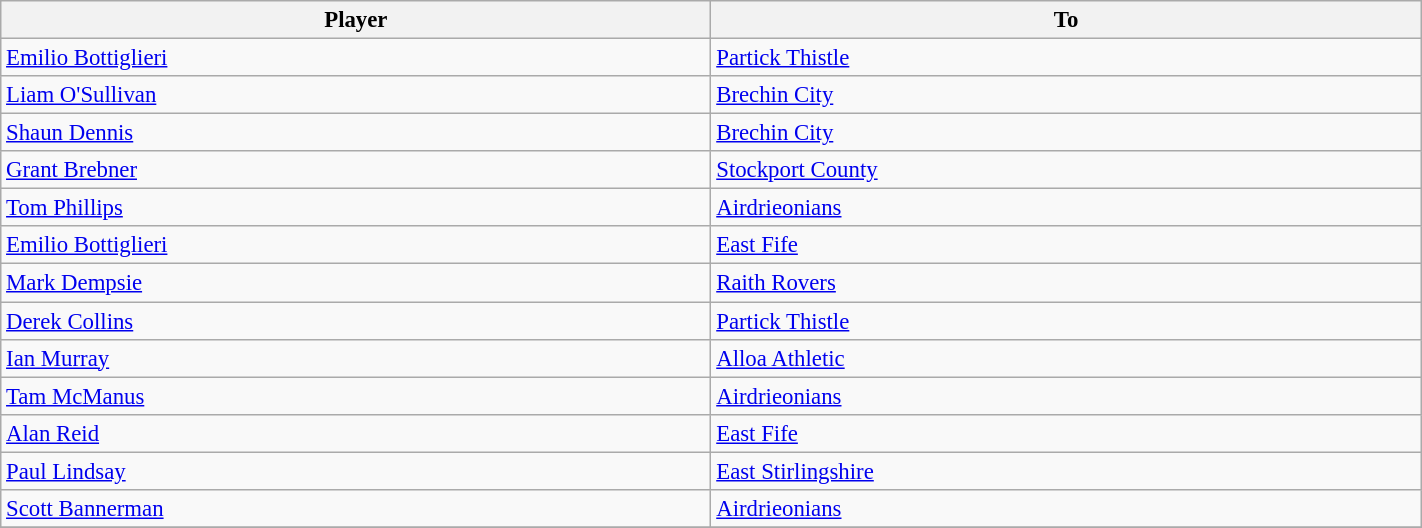<table class="wikitable" style="text-align:center; font-size:95%;width:75%; text-align:left">
<tr>
<th><strong>Player</strong></th>
<th><strong>To</strong></th>
</tr>
<tr --->
<td> <a href='#'>Emilio Bottiglieri</a></td>
<td><a href='#'>Partick Thistle</a></td>
</tr>
<tr>
<td> <a href='#'>Liam O'Sullivan</a></td>
<td><a href='#'>Brechin City</a></td>
</tr>
<tr>
<td> <a href='#'>Shaun Dennis</a></td>
<td><a href='#'>Brechin City</a></td>
</tr>
<tr>
<td> <a href='#'>Grant Brebner</a></td>
<td><a href='#'>Stockport County</a></td>
</tr>
<tr>
<td> <a href='#'>Tom Phillips</a></td>
<td><a href='#'>Airdrieonians</a></td>
</tr>
<tr>
<td> <a href='#'>Emilio Bottiglieri</a></td>
<td><a href='#'>East Fife</a></td>
</tr>
<tr>
<td> <a href='#'>Mark Dempsie</a></td>
<td><a href='#'>Raith Rovers</a></td>
</tr>
<tr>
<td> <a href='#'>Derek Collins</a></td>
<td><a href='#'>Partick Thistle</a></td>
</tr>
<tr>
<td> <a href='#'>Ian Murray</a></td>
<td><a href='#'>Alloa Athletic</a></td>
</tr>
<tr>
<td> <a href='#'>Tam McManus</a></td>
<td><a href='#'>Airdrieonians</a></td>
</tr>
<tr>
<td> <a href='#'>Alan Reid</a></td>
<td><a href='#'>East Fife</a></td>
</tr>
<tr>
<td> <a href='#'>Paul Lindsay</a></td>
<td><a href='#'>East Stirlingshire</a></td>
</tr>
<tr>
<td> <a href='#'>Scott Bannerman</a></td>
<td><a href='#'>Airdrieonians</a></td>
</tr>
<tr>
</tr>
</table>
